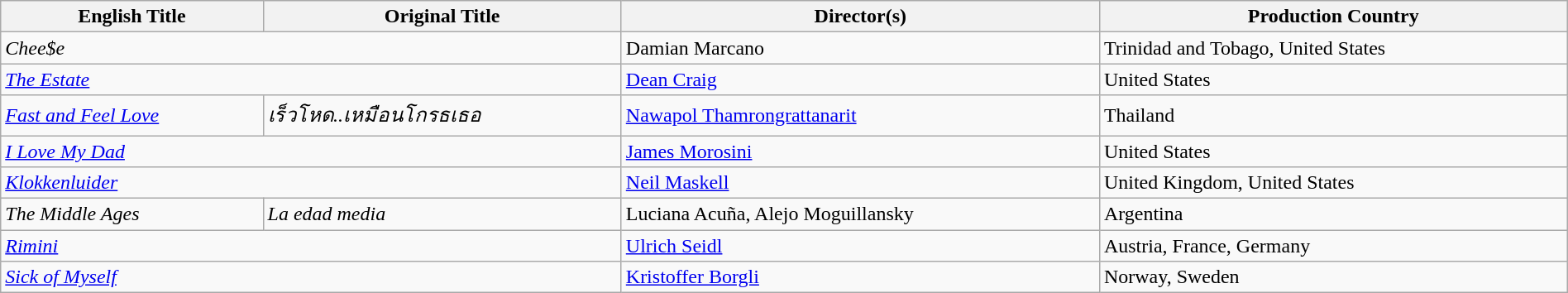<table class="sortable wikitable" style="width:100%; margin-bottom:4px">
<tr>
<th>English Title</th>
<th>Original Title</th>
<th>Director(s)</th>
<th>Production Country</th>
</tr>
<tr>
<td colspan="2"><em>Chee$e</em></td>
<td>Damian Marcano</td>
<td>Trinidad and Tobago, United States</td>
</tr>
<tr>
<td colspan="2"><em><a href='#'>The Estate</a></em></td>
<td><a href='#'>Dean Craig</a></td>
<td>United States</td>
</tr>
<tr>
<td><em><a href='#'>Fast and Feel Love</a></em></td>
<td><em>เร็วโหด..เหมือนโกรธเธอ</em></td>
<td><a href='#'>Nawapol Thamrongrattanarit</a></td>
<td>Thailand</td>
</tr>
<tr>
<td colspan="2"><em><a href='#'>I Love My Dad</a></em></td>
<td><a href='#'>James Morosini</a></td>
<td>United States</td>
</tr>
<tr>
<td colspan="2"><em><a href='#'>Klokkenluider</a></em></td>
<td><a href='#'>Neil Maskell</a></td>
<td>United Kingdom, United States</td>
</tr>
<tr>
<td><em>The Middle Ages</em></td>
<td><em>La edad media</em></td>
<td>Luciana Acuña, Alejo Moguillansky</td>
<td>Argentina</td>
</tr>
<tr>
<td colspan="2"><em><a href='#'>Rimini</a></em></td>
<td><a href='#'>Ulrich Seidl</a></td>
<td>Austria, France, Germany</td>
</tr>
<tr>
<td colspan="2"><em><a href='#'>Sick of Myself</a></em></td>
<td><a href='#'>Kristoffer Borgli</a></td>
<td>Norway, Sweden</td>
</tr>
</table>
